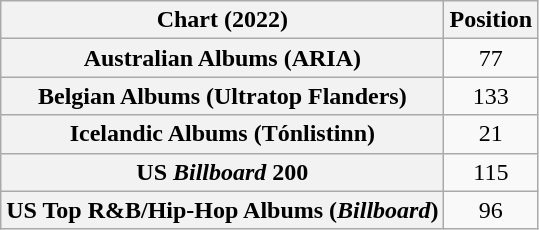<table class="wikitable sortable plainrowheaders" style="text-align:center">
<tr>
<th scope="col">Chart (2022)</th>
<th scope="col">Position</th>
</tr>
<tr>
<th scope="row">Australian Albums (ARIA)</th>
<td>77</td>
</tr>
<tr>
<th scope="row">Belgian Albums (Ultratop Flanders)</th>
<td>133</td>
</tr>
<tr>
<th scope="row">Icelandic Albums (Tónlistinn)</th>
<td>21</td>
</tr>
<tr>
<th scope="row">US <em>Billboard</em> 200</th>
<td>115</td>
</tr>
<tr>
<th scope="row">US Top R&B/Hip-Hop Albums (<em>Billboard</em>)</th>
<td>96</td>
</tr>
</table>
